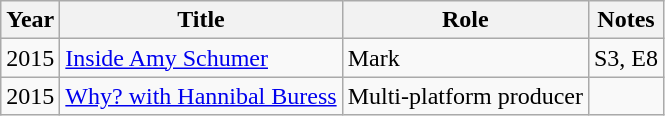<table class="wikitable">
<tr>
<th>Year</th>
<th>Title</th>
<th>Role</th>
<th>Notes</th>
</tr>
<tr>
<td>2015</td>
<td><a href='#'>Inside Amy Schumer</a></td>
<td>Mark</td>
<td>S3, E8</td>
</tr>
<tr>
<td>2015</td>
<td><a href='#'>Why? with Hannibal Buress</a></td>
<td>Multi-platform producer</td>
<td></td>
</tr>
</table>
